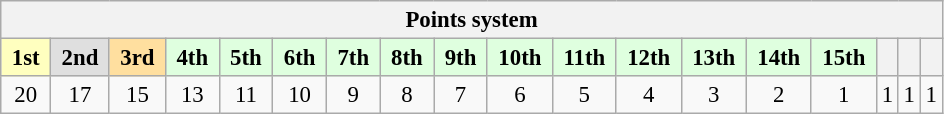<table class="wikitable" style="font-size:95%; text-align:center">
<tr>
<th colspan="19">Points system</th>
</tr>
<tr>
<td style="background:#ffffbf;"> <strong>1st</strong> </td>
<td style="background:#dfdfdf;"> <strong>2nd</strong> </td>
<td style="background:#ffdf9f;"> <strong>3rd</strong> </td>
<td style="background:#dfffdf;"> <strong>4th</strong> </td>
<td style="background:#dfffdf;"> <strong>5th</strong> </td>
<td style="background:#dfffdf;"> <strong>6th</strong> </td>
<td style="background:#dfffdf;"> <strong>7th</strong> </td>
<td style="background:#dfffdf;"> <strong>8th</strong> </td>
<td style="background:#dfffdf;"> <strong>9th</strong> </td>
<td style="background:#dfffdf;"> <strong>10th</strong> </td>
<td style="background:#dfffdf;"> <strong>11th</strong> </td>
<td style="background:#dfffdf;"> <strong>12th</strong> </td>
<td style="background:#dfffdf;"> <strong>13th</strong> </td>
<td style="background:#dfffdf;"> <strong>14th</strong> </td>
<td style="background:#dfffdf;"> <strong>15th</strong> </td>
<th></th>
<th></th>
<th></th>
</tr>
<tr>
<td>20</td>
<td>17</td>
<td>15</td>
<td>13</td>
<td>11</td>
<td>10</td>
<td>9</td>
<td>8</td>
<td>7</td>
<td>6</td>
<td>5</td>
<td>4</td>
<td>3</td>
<td>2</td>
<td>1</td>
<td>1</td>
<td>1</td>
<td>1</td>
</tr>
</table>
